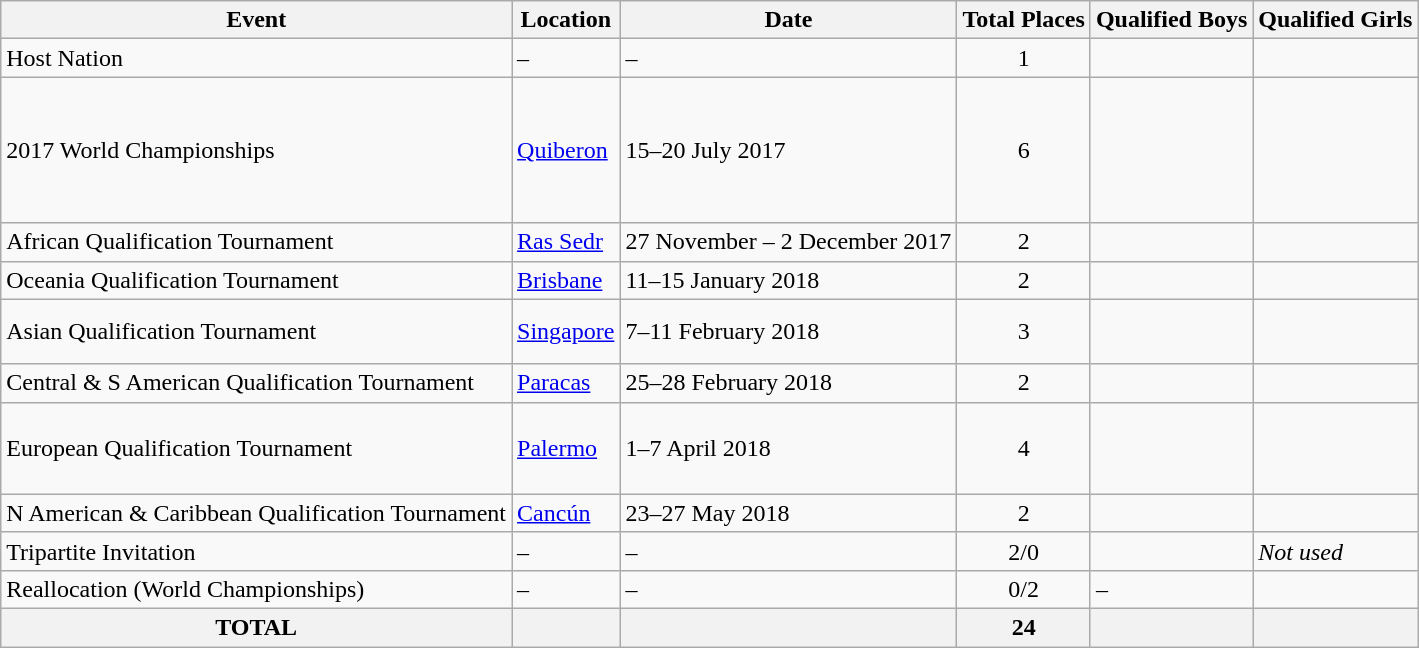<table class="wikitable">
<tr>
<th>Event</th>
<th>Location</th>
<th>Date</th>
<th>Total Places</th>
<th>Qualified Boys</th>
<th>Qualified Girls</th>
</tr>
<tr>
<td>Host Nation</td>
<td>–</td>
<td>–</td>
<td align="center">1</td>
<td></td>
<td></td>
</tr>
<tr>
<td>2017 World Championships</td>
<td> <a href='#'>Quiberon</a></td>
<td>15–20 July 2017</td>
<td align="center">6</td>
<td><br><br><br><br><br></td>
<td><br><br><br><br><br></td>
</tr>
<tr>
<td>African Qualification Tournament</td>
<td> <a href='#'>Ras Sedr</a></td>
<td>27 November – 2 December 2017</td>
<td align="center">2</td>
<td><br></td>
<td><br></td>
</tr>
<tr>
<td>Oceania Qualification Tournament</td>
<td> <a href='#'>Brisbane</a></td>
<td>11–15 January 2018</td>
<td align="center">2</td>
<td><br></td>
<td><br></td>
</tr>
<tr>
<td>Asian Qualification Tournament</td>
<td> <a href='#'>Singapore</a></td>
<td>7–11 February 2018</td>
<td align="center">3</td>
<td><br><br></td>
<td><br><br></td>
</tr>
<tr>
<td>Central & S American Qualification Tournament</td>
<td> <a href='#'>Paracas</a></td>
<td>25–28 February 2018</td>
<td align="center">2</td>
<td><br></td>
<td><br></td>
</tr>
<tr>
<td>European Qualification Tournament</td>
<td> <a href='#'>Palermo</a></td>
<td>1–7 April 2018</td>
<td align="center">4</td>
<td><br><br><br></td>
<td><br><br><br></td>
</tr>
<tr>
<td>N American & Caribbean Qualification Tournament</td>
<td> <a href='#'>Cancún</a></td>
<td>23–27 May 2018</td>
<td align="center">2</td>
<td><br></td>
<td><br></td>
</tr>
<tr>
<td>Tripartite Invitation</td>
<td>–</td>
<td>–</td>
<td align="center">2/0</td>
<td><br></td>
<td><em>Not used</em></td>
</tr>
<tr>
<td>Reallocation (World Championships)</td>
<td>–</td>
<td>–</td>
<td align="center">0/2</td>
<td>–</td>
<td><br></td>
</tr>
<tr>
<th>TOTAL</th>
<th></th>
<th></th>
<th>24</th>
<th></th>
<th></th>
</tr>
</table>
